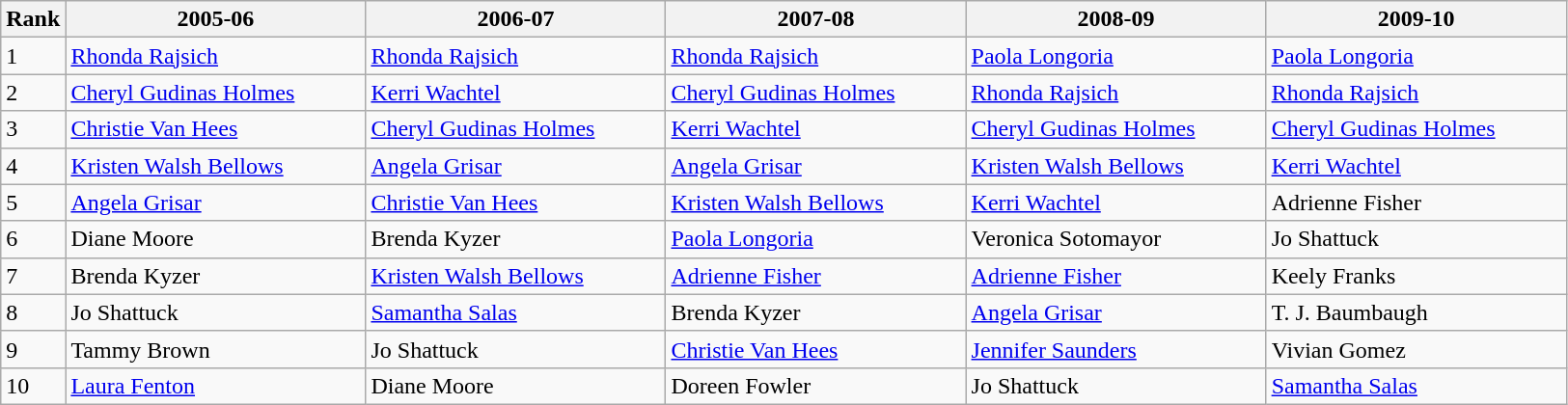<table class="wikitable" border="1">
<tr>
<th>Rank</th>
<th width="200">2005-06</th>
<th width="200">2006-07</th>
<th width="200">2007-08</th>
<th width="200">2008-09</th>
<th width="200">2009-10</th>
</tr>
<tr>
<td>1</td>
<td> <a href='#'>Rhonda Rajsich</a></td>
<td> <a href='#'>Rhonda Rajsich</a></td>
<td> <a href='#'>Rhonda Rajsich</a></td>
<td> <a href='#'>Paola Longoria</a></td>
<td> <a href='#'>Paola Longoria</a></td>
</tr>
<tr>
<td>2</td>
<td> <a href='#'>Cheryl Gudinas Holmes</a></td>
<td> <a href='#'>Kerri Wachtel</a></td>
<td> <a href='#'>Cheryl Gudinas Holmes</a></td>
<td> <a href='#'>Rhonda Rajsich</a></td>
<td> <a href='#'>Rhonda Rajsich</a></td>
</tr>
<tr>
<td>3</td>
<td> <a href='#'>Christie Van Hees</a></td>
<td> <a href='#'>Cheryl Gudinas Holmes</a></td>
<td> <a href='#'>Kerri Wachtel</a></td>
<td> <a href='#'>Cheryl Gudinas Holmes</a></td>
<td> <a href='#'>Cheryl Gudinas Holmes</a></td>
</tr>
<tr>
<td>4</td>
<td> <a href='#'>Kristen Walsh Bellows</a></td>
<td> <a href='#'>Angela Grisar</a></td>
<td> <a href='#'>Angela Grisar</a></td>
<td> <a href='#'>Kristen Walsh Bellows</a></td>
<td> <a href='#'>Kerri Wachtel</a></td>
</tr>
<tr>
<td>5</td>
<td> <a href='#'>Angela Grisar</a></td>
<td> <a href='#'>Christie Van Hees</a></td>
<td> <a href='#'>Kristen Walsh Bellows</a></td>
<td> <a href='#'>Kerri Wachtel</a></td>
<td> Adrienne Fisher</td>
</tr>
<tr>
<td>6</td>
<td> Diane Moore</td>
<td> Brenda Kyzer</td>
<td> <a href='#'>Paola Longoria</a></td>
<td> Veronica Sotomayor</td>
<td> Jo Shattuck</td>
</tr>
<tr>
<td>7</td>
<td> Brenda Kyzer</td>
<td> <a href='#'>Kristen Walsh Bellows</a></td>
<td> <a href='#'>Adrienne Fisher</a></td>
<td> <a href='#'>Adrienne Fisher</a></td>
<td> Keely Franks</td>
</tr>
<tr>
<td>8</td>
<td> Jo Shattuck</td>
<td> <a href='#'>Samantha Salas</a></td>
<td> Brenda Kyzer</td>
<td> <a href='#'>Angela Grisar</a></td>
<td> T. J. Baumbaugh</td>
</tr>
<tr>
<td>9</td>
<td> Tammy Brown</td>
<td> Jo Shattuck</td>
<td> <a href='#'>Christie Van Hees</a></td>
<td> <a href='#'>Jennifer Saunders</a></td>
<td> Vivian Gomez</td>
</tr>
<tr>
<td>10</td>
<td> <a href='#'>Laura Fenton</a></td>
<td> Diane Moore</td>
<td> Doreen Fowler</td>
<td> Jo Shattuck</td>
<td> <a href='#'>Samantha Salas</a></td>
</tr>
</table>
